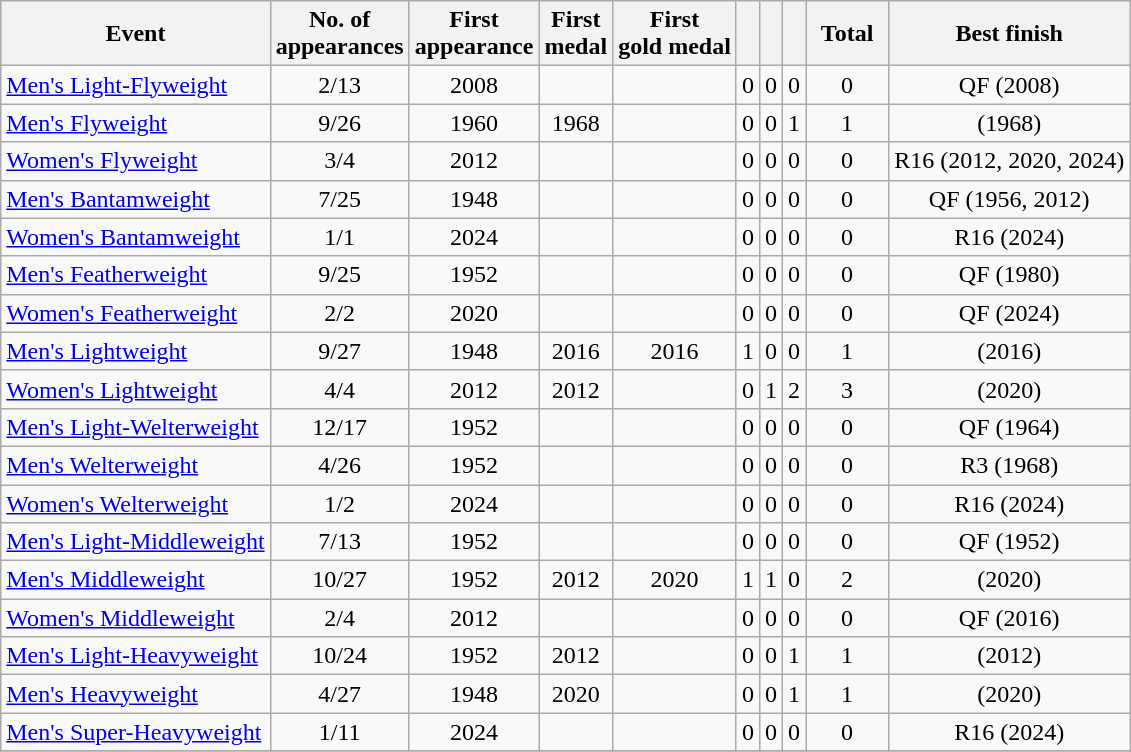<table class="wikitable sortable" style="text-align:center">
<tr>
<th>Event</th>
<th>No. of<br>appearances</th>
<th>First<br>appearance</th>
<th>First<br>medal</th>
<th>First<br>gold medal</th>
<th width:3em; font-weight:bold;"></th>
<th width:3em; font-weight:bold;"></th>
<th width:3em; font-weight:bold;"></th>
<th style="width:3em; font-weight:bold;">Total</th>
<th>Best finish</th>
</tr>
<tr>
<td align=left><a href='#'>Men's Light-Flyweight</a></td>
<td>2/13</td>
<td>2008</td>
<td></td>
<td></td>
<td>0</td>
<td>0</td>
<td>0</td>
<td>0</td>
<td>QF (2008)</td>
</tr>
<tr>
<td align=left><a href='#'>Men's Flyweight</a></td>
<td>9/26</td>
<td>1960</td>
<td>1968</td>
<td></td>
<td>0</td>
<td>0</td>
<td>1</td>
<td>1</td>
<td> (1968)</td>
</tr>
<tr>
<td align=left><a href='#'>Women's Flyweight</a></td>
<td>3/4</td>
<td>2012</td>
<td></td>
<td></td>
<td>0</td>
<td>0</td>
<td>0</td>
<td>0</td>
<td>R16 (2012, 2020, 2024)</td>
</tr>
<tr>
<td align=left><a href='#'>Men's Bantamweight</a></td>
<td>7/25</td>
<td>1948</td>
<td></td>
<td></td>
<td>0</td>
<td>0</td>
<td>0</td>
<td>0</td>
<td>QF (1956, 2012)</td>
</tr>
<tr>
<td align=left><a href='#'>Women's Bantamweight</a></td>
<td>1/1</td>
<td>2024</td>
<td></td>
<td></td>
<td>0</td>
<td>0</td>
<td>0</td>
<td>0</td>
<td>R16 (2024)</td>
</tr>
<tr>
<td align=left><a href='#'>Men's Featherweight</a></td>
<td>9/25</td>
<td>1952</td>
<td></td>
<td></td>
<td>0</td>
<td>0</td>
<td>0</td>
<td>0</td>
<td>QF (1980)</td>
</tr>
<tr>
<td align=left><a href='#'>Women's Featherweight</a></td>
<td>2/2</td>
<td>2020</td>
<td></td>
<td></td>
<td>0</td>
<td>0</td>
<td>0</td>
<td>0</td>
<td>QF (2024)</td>
</tr>
<tr>
<td align=left><a href='#'>Men's Lightweight</a></td>
<td>9/27</td>
<td>1948</td>
<td>2016</td>
<td>2016</td>
<td>1</td>
<td>0</td>
<td>0</td>
<td>1</td>
<td> (2016)</td>
</tr>
<tr>
<td align=left><a href='#'>Women's Lightweight</a></td>
<td>4/4</td>
<td>2012</td>
<td>2012</td>
<td></td>
<td>0</td>
<td>1</td>
<td>2</td>
<td>3</td>
<td> (2020)</td>
</tr>
<tr>
<td align=left><a href='#'>Men's Light-Welterweight</a></td>
<td>12/17</td>
<td>1952</td>
<td></td>
<td></td>
<td>0</td>
<td>0</td>
<td>0</td>
<td>0</td>
<td>QF (1964)</td>
</tr>
<tr>
<td align=left><a href='#'>Men's Welterweight</a></td>
<td>4/26</td>
<td>1952</td>
<td></td>
<td></td>
<td>0</td>
<td>0</td>
<td>0</td>
<td>0</td>
<td>R3 (1968)</td>
</tr>
<tr>
<td align=left><a href='#'>Women's Welterweight</a></td>
<td>1/2</td>
<td>2024</td>
<td></td>
<td></td>
<td>0</td>
<td>0</td>
<td>0</td>
<td>0</td>
<td>R16 (2024)</td>
</tr>
<tr>
<td align=left><a href='#'>Men's Light-Middleweight</a></td>
<td>7/13</td>
<td>1952</td>
<td></td>
<td></td>
<td>0</td>
<td>0</td>
<td>0</td>
<td>0</td>
<td>QF (1952)</td>
</tr>
<tr>
<td align=left><a href='#'>Men's Middleweight</a></td>
<td>10/27</td>
<td>1952</td>
<td>2012</td>
<td>2020</td>
<td>1</td>
<td>1</td>
<td>0</td>
<td>2</td>
<td> (2020)</td>
</tr>
<tr>
<td align=left><a href='#'>Women's Middleweight</a></td>
<td>2/4</td>
<td>2012</td>
<td></td>
<td></td>
<td>0</td>
<td>0</td>
<td>0</td>
<td>0</td>
<td>QF (2016)</td>
</tr>
<tr>
<td align=left><a href='#'>Men's Light-Heavyweight</a></td>
<td>10/24</td>
<td>1952</td>
<td>2012</td>
<td></td>
<td>0</td>
<td>0</td>
<td>1</td>
<td>1</td>
<td> (2012)</td>
</tr>
<tr>
<td align=left><a href='#'>Men's Heavyweight</a></td>
<td>4/27</td>
<td>1948</td>
<td>2020</td>
<td></td>
<td>0</td>
<td>0</td>
<td>1</td>
<td>1</td>
<td> (2020)</td>
</tr>
<tr>
<td align=left><a href='#'>Men's Super-Heavyweight</a></td>
<td>1/11</td>
<td>2024</td>
<td></td>
<td></td>
<td>0</td>
<td>0</td>
<td>0</td>
<td>0</td>
<td>R16 (2024)</td>
</tr>
<tr>
</tr>
</table>
